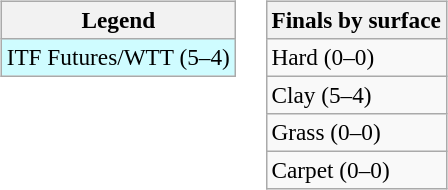<table>
<tr valign=top>
<td><br><table class=wikitable style=font-size:97%>
<tr>
<th>Legend</th>
</tr>
<tr bgcolor=cffcff>
<td>ITF Futures/WTT (5–4)</td>
</tr>
</table>
</td>
<td><br><table class=wikitable style=font-size:97%>
<tr>
<th>Finals by surface</th>
</tr>
<tr>
<td>Hard (0–0)</td>
</tr>
<tr>
<td>Clay (5–4)</td>
</tr>
<tr>
<td>Grass (0–0)</td>
</tr>
<tr>
<td>Carpet (0–0)</td>
</tr>
</table>
</td>
</tr>
</table>
